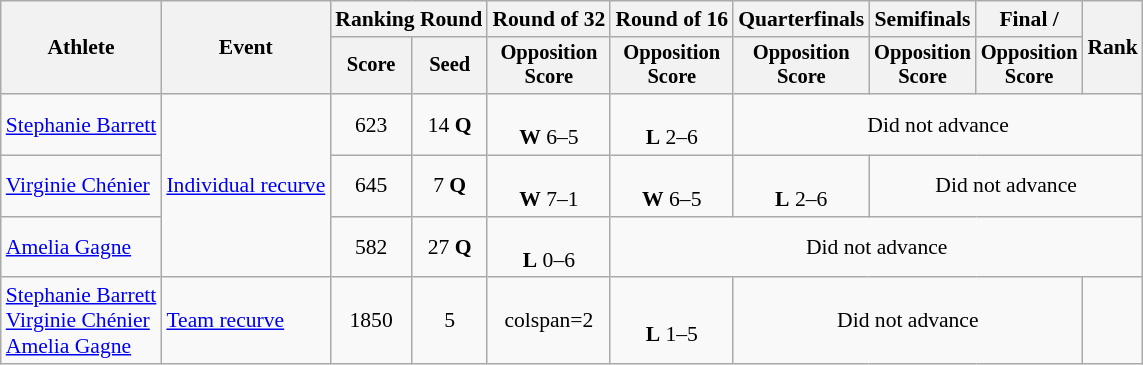<table class="wikitable" style="font-size:90%">
<tr>
<th rowspan=2>Athlete</th>
<th rowspan=2>Event</th>
<th colspan=2>Ranking Round</th>
<th>Round of 32</th>
<th>Round of 16</th>
<th>Quarterfinals</th>
<th>Semifinals</th>
<th>Final / </th>
<th rowspan=2>Rank</th>
</tr>
<tr style="font-size:95%">
<th>Score</th>
<th>Seed</th>
<th>Opposition<br>Score</th>
<th>Opposition<br>Score</th>
<th>Opposition<br>Score</th>
<th>Opposition<br>Score</th>
<th>Opposition<br>Score</th>
</tr>
<tr align=center>
<td align=left><a href='#'>Stephanie Barrett</a></td>
<td align=left rowspan=3><a href='#'>Individual recurve</a></td>
<td>623</td>
<td>14 <strong>Q</strong></td>
<td><br><strong>W</strong> 6–5</td>
<td><br><strong>L</strong> 2–6</td>
<td colspan=4>Did not advance</td>
</tr>
<tr align=center>
<td align=left><a href='#'>Virginie Chénier</a></td>
<td>645</td>
<td>7 <strong>Q</strong></td>
<td><br><strong>W</strong> 7–1</td>
<td><br><strong>W</strong> 6–5</td>
<td><br><strong>L</strong> 2–6</td>
<td colspan=3>Did not advance</td>
</tr>
<tr align=center>
<td align=left><a href='#'>Amelia Gagne</a></td>
<td>582</td>
<td>27 <strong>Q</strong></td>
<td><br><strong>L</strong> 0–6</td>
<td colspan=5>Did not advance</td>
</tr>
<tr align=center>
<td align=left><a href='#'>Stephanie Barrett</a><br><a href='#'>Virginie Chénier</a><br><a href='#'>Amelia Gagne</a></td>
<td align=left><a href='#'>Team recurve</a></td>
<td>1850</td>
<td>5</td>
<td>colspan=2 </td>
<td><br><strong>L</strong> 1–5</td>
<td colspan=3>Did not advance</td>
</tr>
</table>
